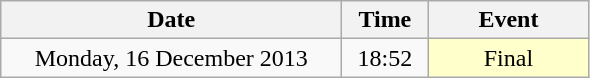<table class = "wikitable" style="text-align:center;">
<tr>
<th width=220>Date</th>
<th width=50>Time</th>
<th width=100>Event</th>
</tr>
<tr>
<td>Monday, 16 December 2013</td>
<td>18:52</td>
<td bgcolor=ffffcc>Final</td>
</tr>
</table>
